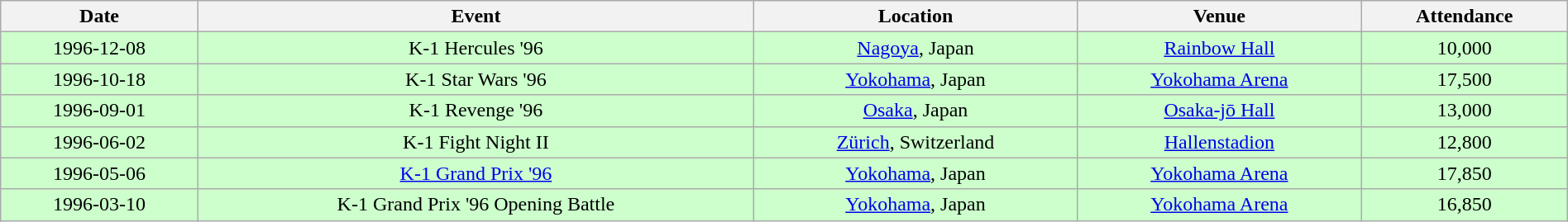<table class="wikitable" style="width:100%; text-align:center">
<tr>
<th>Date</th>
<th>Event</th>
<th>Location</th>
<th>Venue</th>
<th>Attendance</th>
</tr>
<tr style="background:#CCFFCC">
<td>1996-12-08</td>
<td>K-1 Hercules '96</td>
<td> <a href='#'>Nagoya</a>, Japan</td>
<td><a href='#'>Rainbow Hall</a></td>
<td>10,000</td>
</tr>
<tr style="background:#CCFFCC">
<td>1996-10-18</td>
<td>K-1 Star Wars '96</td>
<td> <a href='#'>Yokohama</a>, Japan</td>
<td><a href='#'>Yokohama Arena</a></td>
<td>17,500</td>
</tr>
<tr style="background:#CCFFCC">
<td>1996-09-01</td>
<td>K-1 Revenge '96</td>
<td> <a href='#'>Osaka</a>, Japan</td>
<td><a href='#'>Osaka-jō Hall</a></td>
<td>13,000</td>
</tr>
<tr style="background:#CCFFCC">
<td>1996-06-02</td>
<td>K-1 Fight Night II</td>
<td> <a href='#'>Zürich</a>, Switzerland</td>
<td><a href='#'>Hallenstadion</a></td>
<td>12,800</td>
</tr>
<tr style="background:#CCFFCC">
<td>1996-05-06</td>
<td><a href='#'>K-1 Grand Prix '96</a></td>
<td> <a href='#'>Yokohama</a>, Japan</td>
<td><a href='#'>Yokohama Arena</a></td>
<td>17,850</td>
</tr>
<tr style="background:#CCFFCC">
<td>1996-03-10</td>
<td>K-1 Grand Prix '96 Opening Battle</td>
<td> <a href='#'>Yokohama</a>, Japan</td>
<td><a href='#'>Yokohama Arena</a></td>
<td>16,850</td>
</tr>
</table>
